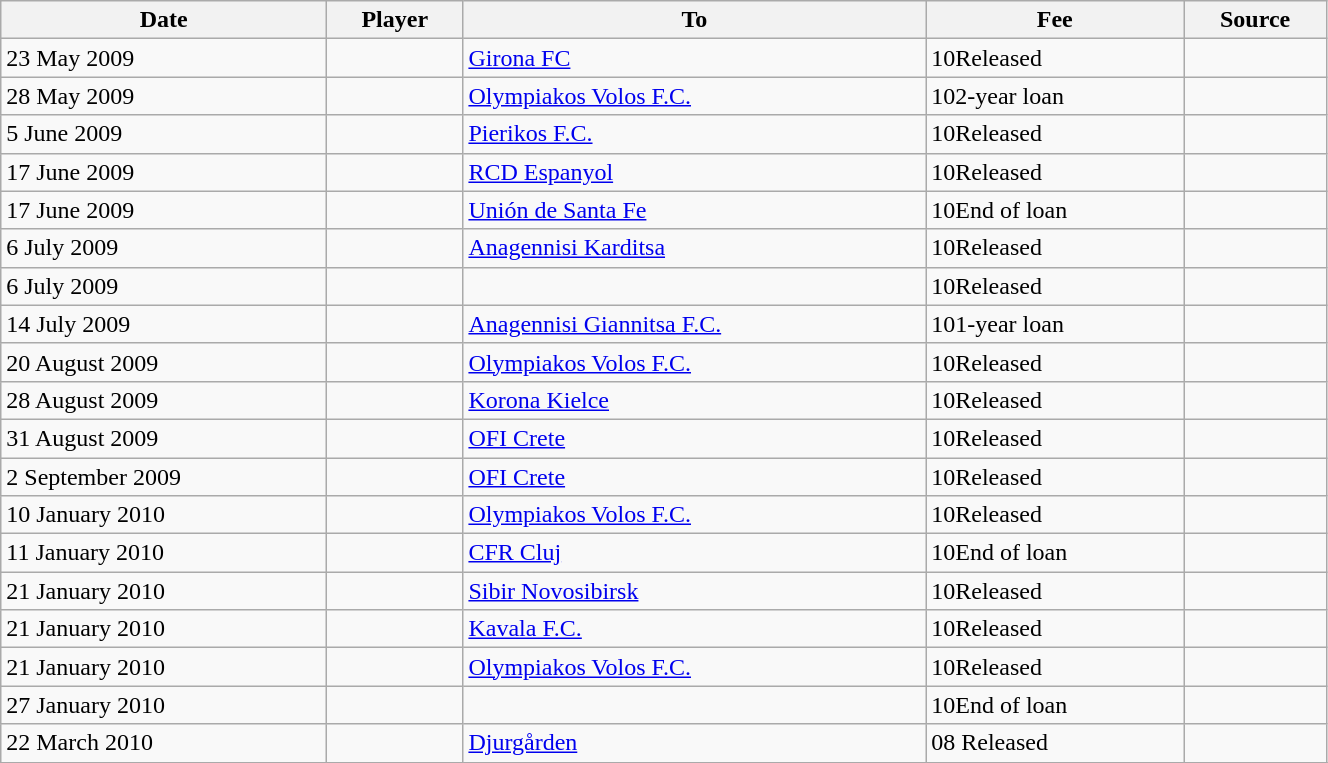<table class="wikitable sortable" style="text-align:center; font-size:100%;width:70%; text-align:left">
<tr>
<th>Date</th>
<th>Player</th>
<th>To</th>
<th>Fee</th>
<th>Source</th>
</tr>
<tr --->
<td>23 May 2009</td>
<td> </td>
<td> <a href='#'>Girona FC</a></td>
<td><span>10</span>Released</td>
<td align="center"></td>
</tr>
<tr --->
<td>28 May 2009</td>
<td> </td>
<td> <a href='#'>Olympiakos Volos F.C.</a></td>
<td><span>10</span>2-year loan</td>
<td align="center"></td>
</tr>
<tr --->
<td>5 June 2009</td>
<td> </td>
<td> <a href='#'>Pierikos F.C.</a></td>
<td><span>10</span>Released</td>
<td align="center"></td>
</tr>
<tr --->
<td>17 June 2009</td>
<td> </td>
<td> <a href='#'>RCD Espanyol</a></td>
<td><span>10</span>Released</td>
<td align="center"></td>
</tr>
<tr --->
<td>17 June 2009</td>
<td> </td>
<td> <a href='#'>Unión de Santa Fe</a></td>
<td><span>10</span>End of loan</td>
<td align="center"></td>
</tr>
<tr --->
<td>6 July 2009</td>
<td> </td>
<td> <a href='#'>Anagennisi Karditsa</a></td>
<td><span>10</span>Released</td>
<td align="center"></td>
</tr>
<tr --->
<td>6 July 2009</td>
<td> </td>
<td></td>
<td><span>10</span>Released</td>
<td align="center"></td>
</tr>
<tr --->
<td>14 July 2009</td>
<td> </td>
<td> <a href='#'>Anagennisi Giannitsa F.C.</a></td>
<td><span>10</span>1-year loan</td>
<td align="center"></td>
</tr>
<tr --->
<td>20 August 2009</td>
<td> </td>
<td> <a href='#'>Olympiakos Volos F.C.</a></td>
<td><span>10</span>Released</td>
<td align="center"></td>
</tr>
<tr --->
<td>28 August 2009</td>
<td> </td>
<td> <a href='#'>Korona Kielce</a></td>
<td><span>10</span>Released</td>
<td align="center"></td>
</tr>
<tr --->
<td>31 August 2009</td>
<td> </td>
<td> <a href='#'>OFI Crete</a></td>
<td><span>10</span>Released</td>
<td align="center"></td>
</tr>
<tr --->
<td>2 September 2009</td>
<td> </td>
<td> <a href='#'>OFI Crete</a></td>
<td><span>10</span>Released</td>
<td align="center"></td>
</tr>
<tr --->
<td>10 January 2010</td>
<td> </td>
<td> <a href='#'>Olympiakos Volos F.C.</a></td>
<td><span>10</span>Released</td>
<td align="center"></td>
</tr>
<tr --->
<td>11 January 2010</td>
<td> </td>
<td> <a href='#'>CFR Cluj</a></td>
<td><span>10</span>End of loan</td>
<td align="center"></td>
</tr>
<tr --->
<td>21 January 2010</td>
<td> </td>
<td> <a href='#'>Sibir Novosibirsk</a></td>
<td><span>10</span>Released</td>
<td align="center"></td>
</tr>
<tr --->
<td>21 January 2010</td>
<td> </td>
<td> <a href='#'>Kavala F.C.</a></td>
<td><span>10</span>Released</td>
<td align="center"></td>
</tr>
<tr --->
<td>21 January 2010</td>
<td> </td>
<td> <a href='#'>Olympiakos Volos F.C.</a></td>
<td><span>10</span>Released</td>
<td align="center"></td>
</tr>
<tr --->
<td>27 January 2010</td>
<td> </td>
<td></td>
<td><span>10</span>End of loan</td>
<td align="center"></td>
</tr>
<tr --->
<td>22 March 2010</td>
<td> </td>
<td> <a href='#'>Djurgården</a></td>
<td><span>08</span> Released</td>
<td align="center"></td>
</tr>
<tr --->
</tr>
</table>
